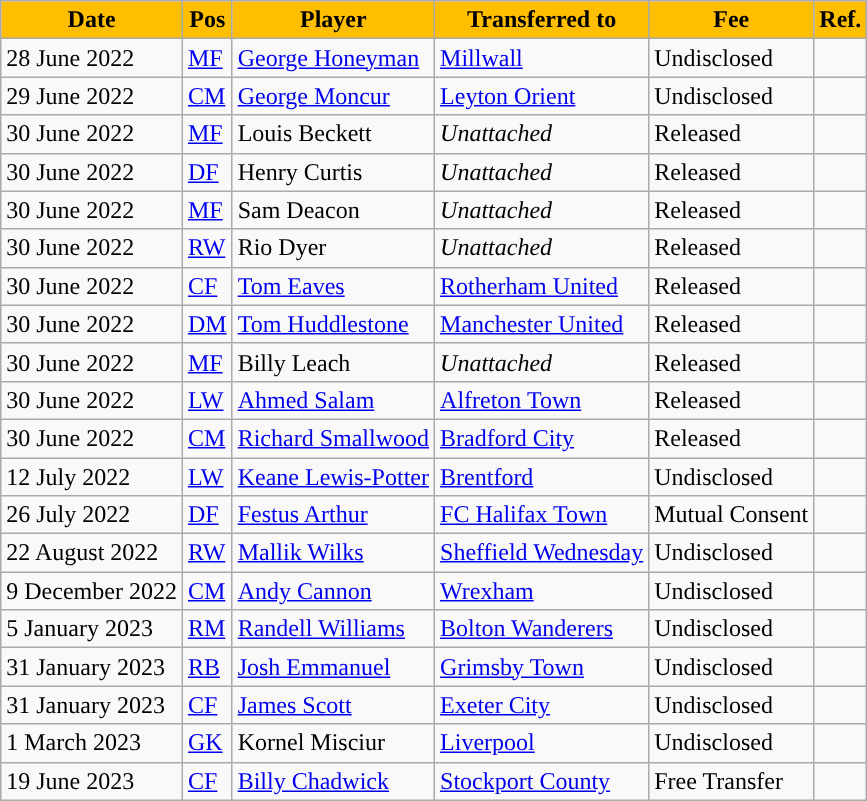<table class="wikitable plainrowheaders sortable">
<tr>
<th style="background:#ffbf00; color:#000000; ">Date</th>
<th style="background:#ffbf00; color:#000000; ">Pos</th>
<th style="background:#ffbf00; color:#000000; ">Player</th>
<th style="background:#ffbf00; color:#000000; ">Transferred to</th>
<th style="background:#ffbf00; color:#000000; ">Fee</th>
<th style="background:#ffbf00; color:#000000; ">Ref.</th>
</tr>
<tr>
<td>28 June 2022</td>
<td><a href='#'>MF</a></td>
<td> <a href='#'>George Honeyman</a></td>
<td> <a href='#'>Millwall</a></td>
<td>Undisclosed</td>
<td></td>
</tr>
<tr>
<td>29 June 2022</td>
<td><a href='#'>CM</a></td>
<td> <a href='#'>George Moncur</a></td>
<td> <a href='#'>Leyton Orient</a></td>
<td>Undisclosed</td>
<td></td>
</tr>
<tr>
<td>30 June 2022</td>
<td><a href='#'>MF</a></td>
<td> Louis Beckett</td>
<td> <em>Unattached</em></td>
<td>Released</td>
<td></td>
</tr>
<tr>
<td>30 June 2022</td>
<td><a href='#'>DF</a></td>
<td> Henry Curtis</td>
<td> <em>Unattached</em></td>
<td>Released</td>
<td></td>
</tr>
<tr>
<td>30 June 2022</td>
<td><a href='#'>MF</a></td>
<td> Sam Deacon</td>
<td> <em>Unattached</em></td>
<td>Released</td>
<td></td>
</tr>
<tr>
<td>30 June 2022</td>
<td><a href='#'>RW</a></td>
<td> Rio Dyer</td>
<td> <em>Unattached</em></td>
<td>Released</td>
<td></td>
</tr>
<tr>
<td>30 June 2022</td>
<td><a href='#'>CF</a></td>
<td> <a href='#'>Tom Eaves</a></td>
<td> <a href='#'>Rotherham United</a></td>
<td>Released</td>
<td></td>
</tr>
<tr>
<td>30 June 2022</td>
<td><a href='#'>DM</a></td>
<td> <a href='#'>Tom Huddlestone</a></td>
<td> <a href='#'>Manchester United</a></td>
<td>Released</td>
<td></td>
</tr>
<tr>
<td>30 June 2022</td>
<td><a href='#'>MF</a></td>
<td> Billy Leach</td>
<td> <em>Unattached</em></td>
<td>Released</td>
<td></td>
</tr>
<tr>
<td>30 June 2022</td>
<td><a href='#'>LW</a></td>
<td> <a href='#'>Ahmed Salam</a></td>
<td> <a href='#'>Alfreton Town</a></td>
<td>Released</td>
<td></td>
</tr>
<tr>
<td>30 June 2022</td>
<td><a href='#'>CM</a></td>
<td> <a href='#'>Richard Smallwood</a></td>
<td> <a href='#'>Bradford City</a></td>
<td>Released</td>
<td></td>
</tr>
<tr>
<td>12 July 2022</td>
<td><a href='#'>LW</a></td>
<td> <a href='#'>Keane Lewis-Potter</a></td>
<td> <a href='#'>Brentford</a></td>
<td>Undisclosed</td>
<td></td>
</tr>
<tr>
<td>26 July 2022</td>
<td><a href='#'>DF</a></td>
<td> <a href='#'>Festus Arthur</a></td>
<td> <a href='#'>FC Halifax Town</a></td>
<td>Mutual Consent</td>
<td></td>
</tr>
<tr>
<td>22 August 2022</td>
<td><a href='#'>RW</a></td>
<td> <a href='#'>Mallik Wilks</a></td>
<td> <a href='#'>Sheffield Wednesday</a></td>
<td>Undisclosed</td>
<td></td>
</tr>
<tr>
<td>9 December 2022</td>
<td><a href='#'>CM</a></td>
<td> <a href='#'>Andy Cannon</a></td>
<td> <a href='#'>Wrexham</a></td>
<td>Undisclosed</td>
<td></td>
</tr>
<tr>
<td>5 January 2023</td>
<td><a href='#'>RM</a></td>
<td> <a href='#'>Randell Williams</a></td>
<td> <a href='#'>Bolton Wanderers</a></td>
<td>Undisclosed</td>
<td></td>
</tr>
<tr>
<td>31 January 2023</td>
<td><a href='#'>RB</a></td>
<td> <a href='#'>Josh Emmanuel</a></td>
<td> <a href='#'>Grimsby Town</a></td>
<td>Undisclosed</td>
<td></td>
</tr>
<tr>
<td>31 January 2023</td>
<td><a href='#'>CF</a></td>
<td> <a href='#'>James Scott</a></td>
<td> <a href='#'>Exeter City</a></td>
<td>Undisclosed</td>
<td></td>
</tr>
<tr>
<td>1 March 2023</td>
<td><a href='#'>GK</a></td>
<td>  Kornel Misciur</td>
<td> <a href='#'>Liverpool</a></td>
<td>Undisclosed</td>
<td></td>
</tr>
<tr>
<td>19 June 2023</td>
<td><a href='#'>CF</a></td>
<td> <a href='#'>Billy Chadwick</a></td>
<td> <a href='#'>Stockport County</a></td>
<td>Free Transfer</td>
<td></td>
</tr>
</table>
